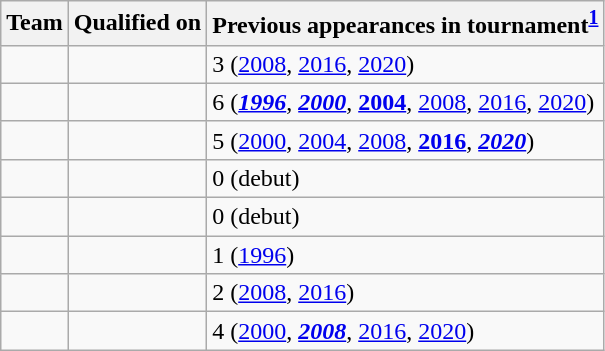<table class="wikitable sortable" style="text-align: left;">
<tr>
<th>Team</th>
<th>Qualified on</th>
<th>Previous appearances in tournament<sup><strong><a href='#'>1</a></strong></sup></th>
</tr>
<tr>
<td></td>
<td></td>
<td>3 (<a href='#'>2008</a>, <a href='#'>2016</a>, <a href='#'>2020</a>)</td>
</tr>
<tr>
<td></td>
<td></td>
<td>6 (<strong><em><a href='#'>1996</a></em></strong>, <strong><em><a href='#'>2000</a></em></strong>, <strong><a href='#'>2004</a></strong>, <a href='#'>2008</a>, <a href='#'>2016</a>, <a href='#'>2020</a>)</td>
</tr>
<tr>
<td></td>
<td></td>
<td>5 (<a href='#'>2000</a>, <a href='#'>2004</a>, <a href='#'>2008</a>, <strong><a href='#'>2016</a></strong>, <strong><em><a href='#'>2020</a></em></strong>)</td>
</tr>
<tr>
<td></td>
<td></td>
<td>0 (debut)</td>
</tr>
<tr>
<td></td>
<td></td>
<td>0 (debut)</td>
</tr>
<tr>
<td></td>
<td></td>
<td>1 (<a href='#'>1996</a>)</td>
</tr>
<tr>
<td></td>
<td></td>
<td>2 (<a href='#'>2008</a>, <a href='#'>2016</a>)</td>
</tr>
<tr>
<td></td>
<td></td>
<td>4 (<a href='#'>2000</a>, <strong><em><a href='#'>2008</a></em></strong>, <a href='#'>2016</a>, <a href='#'>2020</a>)</td>
</tr>
</table>
